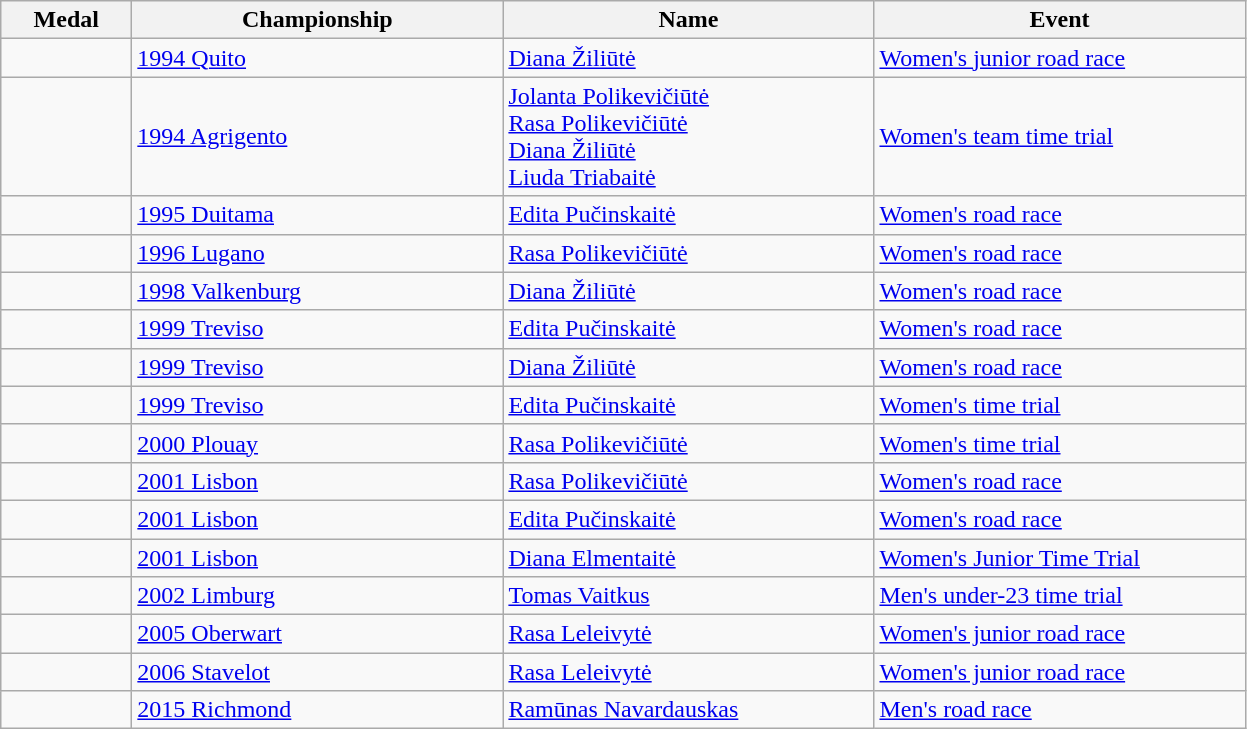<table class="wikitable sortable">
<tr>
<th style="width:5em">Medal</th>
<th style="width:15em">Championship</th>
<th style="width:15em">Name</th>
<th style="width:15em">Event</th>
</tr>
<tr>
<td></td>
<td> <a href='#'>1994 Quito</a></td>
<td><a href='#'>Diana Žiliūtė</a></td>
<td><a href='#'>Women's junior road race</a></td>
</tr>
<tr>
<td></td>
<td> <a href='#'>1994 Agrigento</a></td>
<td><a href='#'>Jolanta Polikevičiūtė</a><br><a href='#'>Rasa Polikevičiūtė</a><br><a href='#'>Diana Žiliūtė</a><br><a href='#'>Liuda Triabaitė</a></td>
<td><a href='#'>Women's team time trial</a></td>
</tr>
<tr>
<td></td>
<td> <a href='#'>1995 Duitama</a></td>
<td><a href='#'>Edita Pučinskaitė</a></td>
<td><a href='#'>Women's road race</a></td>
</tr>
<tr>
<td></td>
<td> <a href='#'>1996 Lugano</a></td>
<td><a href='#'>Rasa Polikevičiūtė</a></td>
<td><a href='#'>Women's road race</a></td>
</tr>
<tr>
<td></td>
<td> <a href='#'>1998 Valkenburg</a></td>
<td><a href='#'>Diana Žiliūtė</a></td>
<td><a href='#'>Women's road race</a></td>
</tr>
<tr>
<td></td>
<td> <a href='#'>1999 Treviso</a></td>
<td><a href='#'>Edita Pučinskaitė</a></td>
<td><a href='#'>Women's road race</a></td>
</tr>
<tr>
<td></td>
<td> <a href='#'>1999 Treviso</a></td>
<td><a href='#'>Diana Žiliūtė</a></td>
<td><a href='#'>Women's road race</a></td>
</tr>
<tr>
<td></td>
<td> <a href='#'>1999 Treviso</a></td>
<td><a href='#'>Edita Pučinskaitė</a></td>
<td><a href='#'>Women's time trial</a></td>
</tr>
<tr>
<td></td>
<td> <a href='#'>2000 Plouay</a></td>
<td><a href='#'>Rasa Polikevičiūtė</a></td>
<td><a href='#'>Women's time trial</a></td>
</tr>
<tr>
<td></td>
<td> <a href='#'>2001 Lisbon</a></td>
<td><a href='#'>Rasa Polikevičiūtė</a></td>
<td><a href='#'>Women's road race</a></td>
</tr>
<tr>
<td></td>
<td> <a href='#'>2001 Lisbon</a></td>
<td><a href='#'>Edita Pučinskaitė</a></td>
<td><a href='#'>Women's road race</a></td>
</tr>
<tr>
<td></td>
<td> <a href='#'>2001 Lisbon</a></td>
<td><a href='#'>Diana Elmentaitė</a></td>
<td><a href='#'>Women's Junior Time Trial</a></td>
</tr>
<tr>
<td></td>
<td> <a href='#'>2002 Limburg</a></td>
<td><a href='#'>Tomas Vaitkus</a></td>
<td><a href='#'>Men's under-23 time trial</a></td>
</tr>
<tr>
<td></td>
<td> <a href='#'>2005 Oberwart</a></td>
<td><a href='#'>Rasa Leleivytė</a></td>
<td><a href='#'>Women's junior road race</a></td>
</tr>
<tr>
<td></td>
<td> <a href='#'>2006 Stavelot</a></td>
<td><a href='#'>Rasa Leleivytė</a></td>
<td><a href='#'>Women's junior road race</a></td>
</tr>
<tr>
<td></td>
<td> <a href='#'>2015 Richmond</a></td>
<td><a href='#'>Ramūnas Navardauskas</a></td>
<td><a href='#'>Men's road race</a></td>
</tr>
</table>
